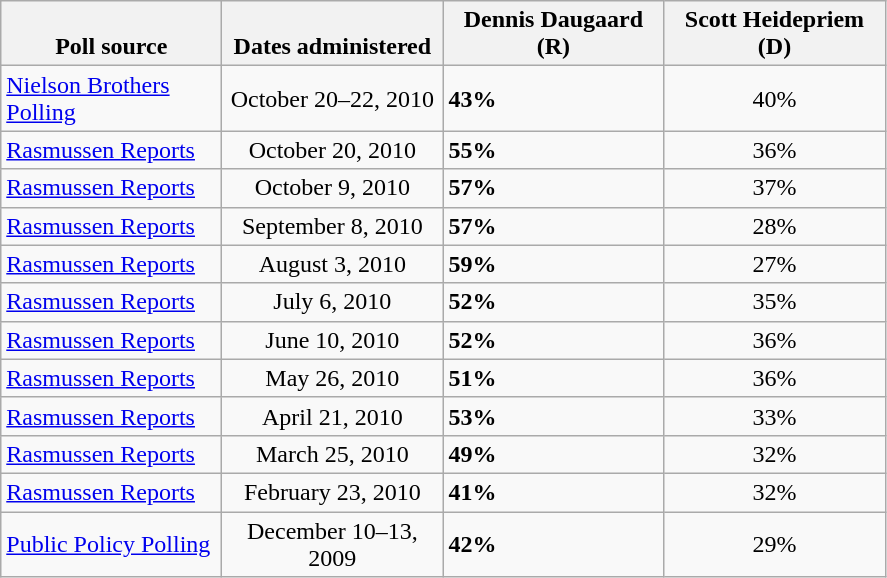<table class="wikitable">
<tr valign=bottom>
<th width='140'>Poll source</th>
<th width='140'>Dates administered</th>
<th width='140'>Dennis Daugaard (R)</th>
<th width='140'>Scott Heidepriem (D)</th>
</tr>
<tr>
<td><a href='#'>Nielson Brothers Polling</a></td>
<td align=center>October 20–22, 2010</td>
<td><strong>43%</strong></td>
<td align=center>40%</td>
</tr>
<tr>
<td><a href='#'>Rasmussen Reports</a></td>
<td align=center>October 20, 2010</td>
<td><strong>55%</strong></td>
<td align=center>36%</td>
</tr>
<tr>
<td><a href='#'>Rasmussen Reports</a></td>
<td align=center>October 9, 2010</td>
<td><strong>57%</strong></td>
<td align=center>37%</td>
</tr>
<tr>
<td><a href='#'>Rasmussen Reports</a></td>
<td align=center>September 8, 2010</td>
<td><strong>57%</strong></td>
<td align=center>28%</td>
</tr>
<tr>
<td><a href='#'>Rasmussen Reports</a></td>
<td align=center>August 3, 2010</td>
<td><strong>59%</strong></td>
<td align=center>27%</td>
</tr>
<tr>
<td><a href='#'>Rasmussen Reports</a></td>
<td align=center>July 6, 2010</td>
<td><strong>52%</strong></td>
<td align=center>35%</td>
</tr>
<tr>
<td><a href='#'>Rasmussen Reports</a></td>
<td align=center>June 10, 2010</td>
<td><strong>52%</strong></td>
<td align=center>36%</td>
</tr>
<tr>
<td><a href='#'>Rasmussen Reports</a></td>
<td align=center>May 26, 2010</td>
<td><strong>51%</strong></td>
<td align=center>36%</td>
</tr>
<tr>
<td><a href='#'>Rasmussen Reports</a></td>
<td align=center>April 21, 2010</td>
<td><strong>53%</strong></td>
<td align=center>33%</td>
</tr>
<tr>
<td><a href='#'>Rasmussen Reports</a></td>
<td align=center>March 25, 2010</td>
<td><strong>49%</strong></td>
<td align=center>32%</td>
</tr>
<tr>
<td><a href='#'>Rasmussen Reports</a></td>
<td align=center>February 23, 2010</td>
<td><strong>41%</strong></td>
<td align=center>32%</td>
</tr>
<tr>
<td><a href='#'>Public Policy Polling</a></td>
<td align=center>December 10–13, 2009</td>
<td><strong>42%</strong></td>
<td align=center>29%</td>
</tr>
</table>
